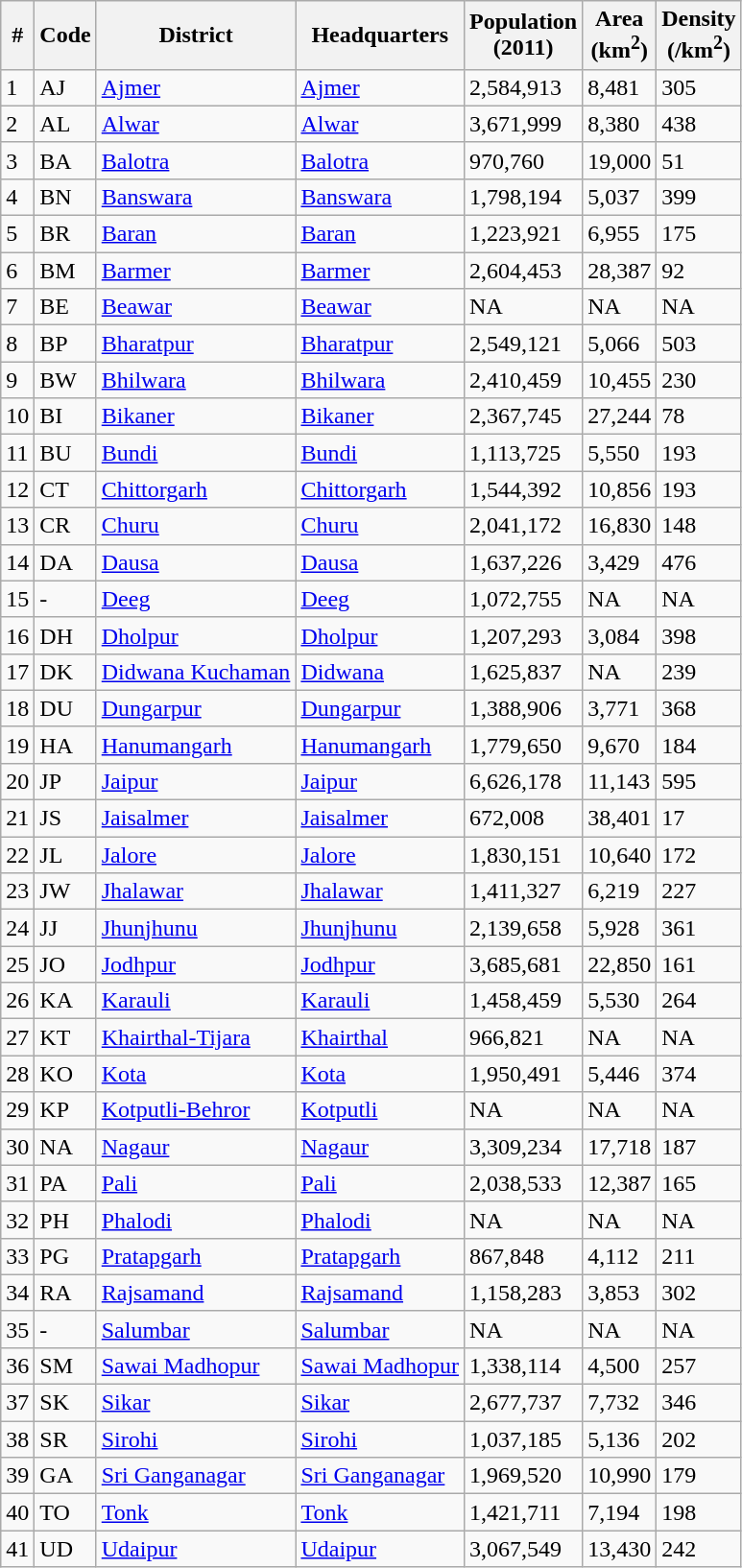<table class="wikitable sortable">
<tr>
<th>#</th>
<th>Code</th>
<th>District</th>
<th>Headquarters</th>
<th>Population <br>(2011)</th>
<th>Area <br>(km<sup>2</sup>)</th>
<th>Density <br>(/km<sup>2</sup>)</th>
</tr>
<tr>
<td>1</td>
<td>AJ</td>
<td><a href='#'>Ajmer</a></td>
<td><a href='#'>Ajmer</a></td>
<td> 2,584,913</td>
<td> 8,481</td>
<td> 305</td>
</tr>
<tr>
<td>2</td>
<td>AL</td>
<td><a href='#'>Alwar</a></td>
<td><a href='#'>Alwar</a></td>
<td> 3,671,999</td>
<td> 8,380</td>
<td> 438</td>
</tr>
<tr>
<td>3</td>
<td>BA</td>
<td><a href='#'>Balotra</a></td>
<td><a href='#'>Balotra</a></td>
<td> 970,760</td>
<td>19,000</td>
<td> 51</td>
</tr>
<tr>
<td>4</td>
<td>BN</td>
<td><a href='#'>Banswara</a></td>
<td><a href='#'>Banswara</a></td>
<td> 1,798,194</td>
<td> 5,037</td>
<td> 399</td>
</tr>
<tr>
<td>5</td>
<td>BR</td>
<td><a href='#'>Baran</a></td>
<td><a href='#'>Baran</a></td>
<td> 1,223,921</td>
<td> 6,955</td>
<td> 175</td>
</tr>
<tr>
<td>6</td>
<td>BM</td>
<td><a href='#'>Barmer</a></td>
<td><a href='#'>Barmer</a></td>
<td> 2,604,453</td>
<td> 28,387</td>
<td> 92</td>
</tr>
<tr>
<td>7</td>
<td>BE</td>
<td><a href='#'>Beawar</a></td>
<td><a href='#'>Beawar</a></td>
<td>NA</td>
<td>NA</td>
<td>NA</td>
</tr>
<tr>
<td>8</td>
<td>BP</td>
<td><a href='#'>Bharatpur</a></td>
<td><a href='#'>Bharatpur</a></td>
<td> 2,549,121</td>
<td> 5,066</td>
<td> 503</td>
</tr>
<tr>
<td>9</td>
<td>BW</td>
<td><a href='#'>Bhilwara</a></td>
<td><a href='#'>Bhilwara</a></td>
<td> 2,410,459</td>
<td> 10,455</td>
<td> 230</td>
</tr>
<tr>
<td>10</td>
<td>BI</td>
<td><a href='#'>Bikaner</a></td>
<td><a href='#'>Bikaner</a></td>
<td> 2,367,745</td>
<td> 27,244</td>
<td> 78</td>
</tr>
<tr>
<td>11</td>
<td>BU</td>
<td><a href='#'>Bundi</a></td>
<td><a href='#'>Bundi</a></td>
<td> 1,113,725</td>
<td> 5,550</td>
<td> 193</td>
</tr>
<tr>
<td>12</td>
<td>CT</td>
<td><a href='#'>Chittorgarh</a></td>
<td><a href='#'>Chittorgarh</a></td>
<td> 1,544,392</td>
<td> 10,856</td>
<td> 193</td>
</tr>
<tr>
<td>13</td>
<td>CR</td>
<td><a href='#'>Churu</a></td>
<td><a href='#'>Churu</a></td>
<td> 2,041,172</td>
<td> 16,830</td>
<td> 148</td>
</tr>
<tr>
<td>14</td>
<td>DA</td>
<td><a href='#'>Dausa</a></td>
<td><a href='#'>Dausa</a></td>
<td> 1,637,226</td>
<td> 3,429</td>
<td> 476</td>
</tr>
<tr>
<td>15</td>
<td>-</td>
<td><a href='#'>Deeg</a></td>
<td><a href='#'>Deeg</a></td>
<td> 1,072,755</td>
<td>NA</td>
<td> NA</td>
</tr>
<tr>
<td>16</td>
<td>DH</td>
<td><a href='#'>Dholpur</a></td>
<td><a href='#'>Dholpur</a></td>
<td> 1,207,293</td>
<td> 3,084</td>
<td> 398</td>
</tr>
<tr>
<td>17</td>
<td>DK</td>
<td><a href='#'>Didwana Kuchaman</a></td>
<td><a href='#'>Didwana</a></td>
<td> 1,625,837</td>
<td> NA</td>
<td> 239</td>
</tr>
<tr>
<td>18</td>
<td>DU</td>
<td><a href='#'>Dungarpur</a></td>
<td><a href='#'>Dungarpur</a></td>
<td> 1,388,906</td>
<td> 3,771</td>
<td> 368</td>
</tr>
<tr>
<td>19</td>
<td>HA</td>
<td><a href='#'>Hanumangarh</a></td>
<td><a href='#'>Hanumangarh</a></td>
<td> 1,779,650</td>
<td> 9,670</td>
<td> 184</td>
</tr>
<tr>
<td>20</td>
<td>JP</td>
<td><a href='#'>Jaipur</a></td>
<td><a href='#'>Jaipur</a></td>
<td> 6,626,178</td>
<td> 11,143</td>
<td> 595</td>
</tr>
<tr>
<td>21</td>
<td>JS</td>
<td><a href='#'>Jaisalmer</a></td>
<td><a href='#'>Jaisalmer</a></td>
<td> 672,008</td>
<td> 38,401</td>
<td> 17</td>
</tr>
<tr>
<td>22</td>
<td>JL</td>
<td><a href='#'>Jalore</a></td>
<td><a href='#'>Jalore</a></td>
<td> 1,830,151</td>
<td> 10,640</td>
<td> 172</td>
</tr>
<tr>
<td>23</td>
<td>JW</td>
<td><a href='#'>Jhalawar</a></td>
<td><a href='#'>Jhalawar</a></td>
<td> 1,411,327</td>
<td> 6,219</td>
<td> 227</td>
</tr>
<tr>
<td>24</td>
<td>JJ</td>
<td><a href='#'>Jhunjhunu</a></td>
<td><a href='#'>Jhunjhunu</a></td>
<td> 2,139,658</td>
<td> 5,928</td>
<td> 361</td>
</tr>
<tr>
<td>25</td>
<td>JO</td>
<td><a href='#'>Jodhpur</a></td>
<td><a href='#'>Jodhpur</a></td>
<td> 3,685,681</td>
<td> 22,850</td>
<td> 161</td>
</tr>
<tr>
<td>26</td>
<td>KA</td>
<td><a href='#'>Karauli</a></td>
<td><a href='#'>Karauli</a></td>
<td> 1,458,459</td>
<td> 5,530</td>
<td> 264</td>
</tr>
<tr>
<td>27</td>
<td>KT</td>
<td><a href='#'>Khairthal-Tijara</a></td>
<td><a href='#'>Khairthal</a></td>
<td>  966,821</td>
<td> NA</td>
<td> NA</td>
</tr>
<tr>
<td>28</td>
<td>KO</td>
<td><a href='#'>Kota</a></td>
<td><a href='#'>Kota</a></td>
<td> 1,950,491</td>
<td> 5,446</td>
<td> 374</td>
</tr>
<tr>
<td>29</td>
<td>KP</td>
<td><a href='#'>Kotputli-Behror</a></td>
<td><a href='#'>Kotputli</a></td>
<td> NA</td>
<td> NA</td>
<td> NA</td>
</tr>
<tr>
<td>30</td>
<td>NA</td>
<td><a href='#'>Nagaur</a></td>
<td><a href='#'>Nagaur</a></td>
<td> 3,309,234</td>
<td> 17,718</td>
<td> 187</td>
</tr>
<tr>
<td>31</td>
<td>PA</td>
<td><a href='#'>Pali</a></td>
<td><a href='#'>Pali</a></td>
<td> 2,038,533</td>
<td> 12,387</td>
<td> 165</td>
</tr>
<tr>
<td>32</td>
<td>PH</td>
<td><a href='#'>Phalodi</a></td>
<td><a href='#'>Phalodi</a></td>
<td> NA</td>
<td> NA</td>
<td> NA</td>
</tr>
<tr>
<td>33</td>
<td>PG</td>
<td><a href='#'>Pratapgarh</a></td>
<td><a href='#'>Pratapgarh</a></td>
<td> 867,848</td>
<td> 4,112</td>
<td> 211</td>
</tr>
<tr>
<td>34</td>
<td>RA</td>
<td><a href='#'>Rajsamand</a></td>
<td><a href='#'>Rajsamand</a></td>
<td> 1,158,283</td>
<td> 3,853</td>
<td> 302</td>
</tr>
<tr>
<td>35</td>
<td>-</td>
<td><a href='#'>Salumbar</a></td>
<td><a href='#'>Salumbar</a></td>
<td> NA</td>
<td> NA</td>
<td> NA</td>
</tr>
<tr>
<td>36</td>
<td>SM</td>
<td><a href='#'>Sawai Madhopur</a></td>
<td><a href='#'>Sawai Madhopur</a></td>
<td> 1,338,114</td>
<td> 4,500</td>
<td> 257</td>
</tr>
<tr>
<td>37</td>
<td>SK</td>
<td><a href='#'>Sikar</a></td>
<td><a href='#'>Sikar</a></td>
<td> 2,677,737</td>
<td> 7,732</td>
<td> 346</td>
</tr>
<tr>
<td>38</td>
<td>SR</td>
<td><a href='#'>Sirohi</a></td>
<td><a href='#'>Sirohi</a></td>
<td> 1,037,185</td>
<td> 5,136</td>
<td> 202</td>
</tr>
<tr>
<td>39</td>
<td>GA</td>
<td><a href='#'>Sri Ganganagar</a></td>
<td><a href='#'>Sri Ganganagar</a></td>
<td> 1,969,520</td>
<td> 10,990</td>
<td> 179</td>
</tr>
<tr>
<td>40</td>
<td>TO</td>
<td><a href='#'>Tonk</a></td>
<td><a href='#'>Tonk</a></td>
<td> 1,421,711</td>
<td> 7,194</td>
<td> 198</td>
</tr>
<tr>
<td>41</td>
<td>UD</td>
<td><a href='#'>Udaipur</a></td>
<td><a href='#'>Udaipur</a></td>
<td> 3,067,549</td>
<td> 13,430</td>
<td> 242</td>
</tr>
</table>
